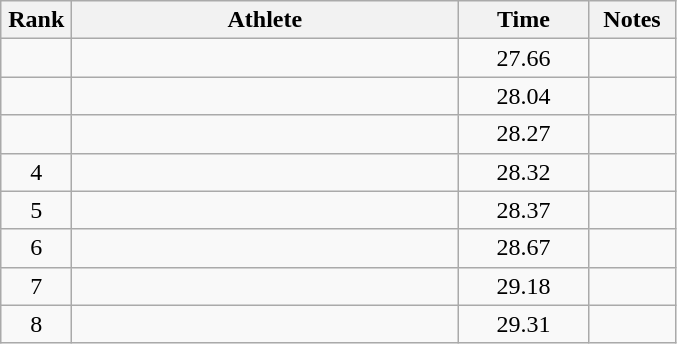<table class="wikitable" style="text-align:center">
<tr>
<th width=40>Rank</th>
<th width=250>Athlete</th>
<th width=80>Time</th>
<th width=50>Notes</th>
</tr>
<tr>
<td></td>
<td align=left></td>
<td>27.66</td>
<td></td>
</tr>
<tr>
<td></td>
<td align=left></td>
<td>28.04</td>
<td></td>
</tr>
<tr>
<td></td>
<td align=left></td>
<td>28.27</td>
<td></td>
</tr>
<tr>
<td>4</td>
<td align=left></td>
<td>28.32</td>
<td></td>
</tr>
<tr>
<td>5</td>
<td align=left></td>
<td>28.37</td>
<td></td>
</tr>
<tr>
<td>6</td>
<td align=left></td>
<td>28.67</td>
<td></td>
</tr>
<tr>
<td>7</td>
<td align=left></td>
<td>29.18</td>
<td></td>
</tr>
<tr>
<td>8</td>
<td align=left></td>
<td>29.31</td>
<td></td>
</tr>
</table>
